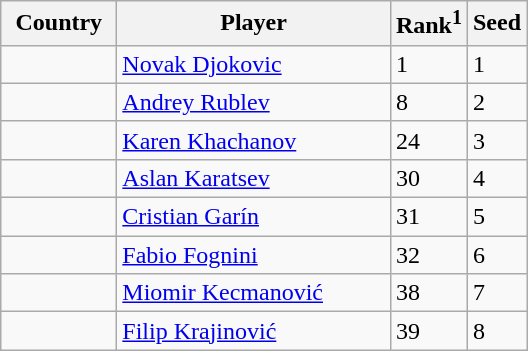<table class=wikitable>
<tr>
<th width="70">Country</th>
<th width="175">Player</th>
<th>Rank<sup>1</sup></th>
<th>Seed</th>
</tr>
<tr>
<td></td>
<td><a href='#'>Novak Djokovic</a></td>
<td>1</td>
<td>1</td>
</tr>
<tr>
<td></td>
<td><a href='#'>Andrey Rublev</a></td>
<td>8</td>
<td>2</td>
</tr>
<tr>
<td></td>
<td><a href='#'>Karen Khachanov</a></td>
<td>24</td>
<td>3</td>
</tr>
<tr>
<td></td>
<td><a href='#'>Aslan Karatsev</a></td>
<td>30</td>
<td>4</td>
</tr>
<tr>
<td></td>
<td><a href='#'>Cristian Garín</a></td>
<td>31</td>
<td>5</td>
</tr>
<tr>
<td></td>
<td><a href='#'>Fabio Fognini</a></td>
<td>32</td>
<td>6</td>
</tr>
<tr>
<td></td>
<td><a href='#'>Miomir Kecmanović</a></td>
<td>38</td>
<td>7</td>
</tr>
<tr>
<td></td>
<td><a href='#'>Filip Krajinović</a></td>
<td>39</td>
<td>8</td>
</tr>
</table>
